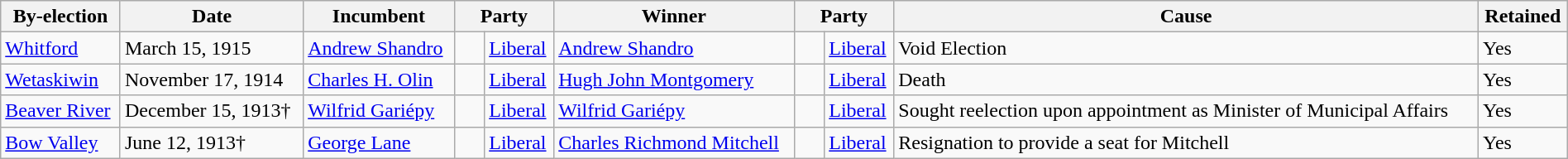<table class=wikitable style="width:100%">
<tr>
<th>By-election</th>
<th>Date</th>
<th>Incumbent</th>
<th colspan=2>Party</th>
<th>Winner</th>
<th colspan=2>Party</th>
<th>Cause</th>
<th>Retained</th>
</tr>
<tr>
<td><a href='#'>Whitford</a></td>
<td>March 15, 1915</td>
<td><a href='#'>Andrew Shandro</a></td>
<td>    </td>
<td><a href='#'>Liberal</a></td>
<td><a href='#'>Andrew Shandro</a></td>
<td>    </td>
<td><a href='#'>Liberal</a></td>
<td>Void Election</td>
<td>Yes</td>
</tr>
<tr>
<td><a href='#'>Wetaskiwin</a></td>
<td>November 17, 1914</td>
<td><a href='#'>Charles H. Olin</a></td>
<td>    </td>
<td><a href='#'>Liberal</a></td>
<td><a href='#'>Hugh John Montgomery</a></td>
<td>    </td>
<td><a href='#'>Liberal</a></td>
<td>Death</td>
<td>Yes</td>
</tr>
<tr>
<td><a href='#'>Beaver River</a></td>
<td>December 15, 1913†</td>
<td><a href='#'>Wilfrid Gariépy</a></td>
<td>    </td>
<td><a href='#'>Liberal</a></td>
<td><a href='#'>Wilfrid Gariépy</a></td>
<td>    </td>
<td><a href='#'>Liberal</a></td>
<td>Sought reelection upon appointment as Minister of Municipal Affairs</td>
<td>Yes</td>
</tr>
<tr>
<td><a href='#'>Bow Valley</a></td>
<td>June 12, 1913†</td>
<td><a href='#'>George Lane</a></td>
<td>    </td>
<td><a href='#'>Liberal</a></td>
<td><a href='#'>Charles Richmond Mitchell</a></td>
<td>    </td>
<td><a href='#'>Liberal</a></td>
<td>Resignation to provide a seat for Mitchell</td>
<td>Yes</td>
</tr>
</table>
